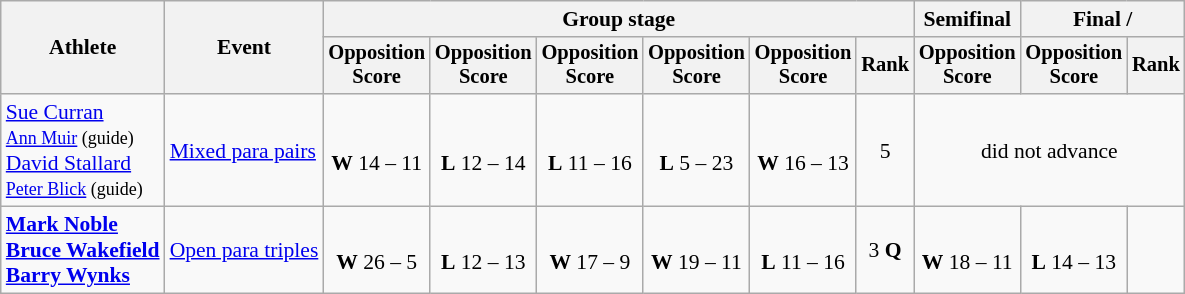<table class=wikitable style="font-size:90%;text-align:center">
<tr>
<th rowspan="2">Athlete</th>
<th rowspan="2">Event</th>
<th colspan=6>Group stage</th>
<th>Semifinal</th>
<th colspan=2>Final / </th>
</tr>
<tr style="font-size:95%">
<th>Opposition<br>Score</th>
<th>Opposition<br>Score</th>
<th>Opposition<br>Score</th>
<th>Opposition<br>Score</th>
<th>Opposition<br>Score</th>
<th>Rank</th>
<th>Opposition<br>Score</th>
<th>Opposition<br>Score</th>
<th>Rank</th>
</tr>
<tr>
<td style="text-align:left;"><a href='#'>Sue Curran</a><br><small><a href='#'>Ann Muir</a> (guide)</small><br><a href='#'>David Stallard</a><br><small><a href='#'>Peter Blick</a> (guide)</small></td>
<td style="text-align:left;"><a href='#'>Mixed para pairs</a></td>
<td><br><strong>W</strong> 14 – 11</td>
<td><br><strong>L</strong> 12 – 14</td>
<td><br><strong>L</strong> 11 – 16</td>
<td><br><strong>L</strong> 5 – 23</td>
<td><br><strong>W</strong> 16 – 13</td>
<td>5</td>
<td colspan=3>did not advance</td>
</tr>
<tr>
<td style="text-align:left;"><strong><a href='#'>Mark Noble</a><br><a href='#'>Bruce Wakefield</a><br><a href='#'>Barry Wynks</a></strong></td>
<td style="text-align:left;"><a href='#'>Open para triples</a></td>
<td><br><strong>W</strong> 26 – 5</td>
<td><br><strong>L</strong> 12 – 13</td>
<td><br><strong>W</strong> 17 – 9</td>
<td><br><strong>W</strong> 19 – 11</td>
<td><br><strong>L</strong> 11 – 16</td>
<td>3 <strong>Q</strong></td>
<td><br><strong>W</strong> 18 – 11</td>
<td><br><strong>L</strong> 14 – 13</td>
<td></td>
</tr>
</table>
